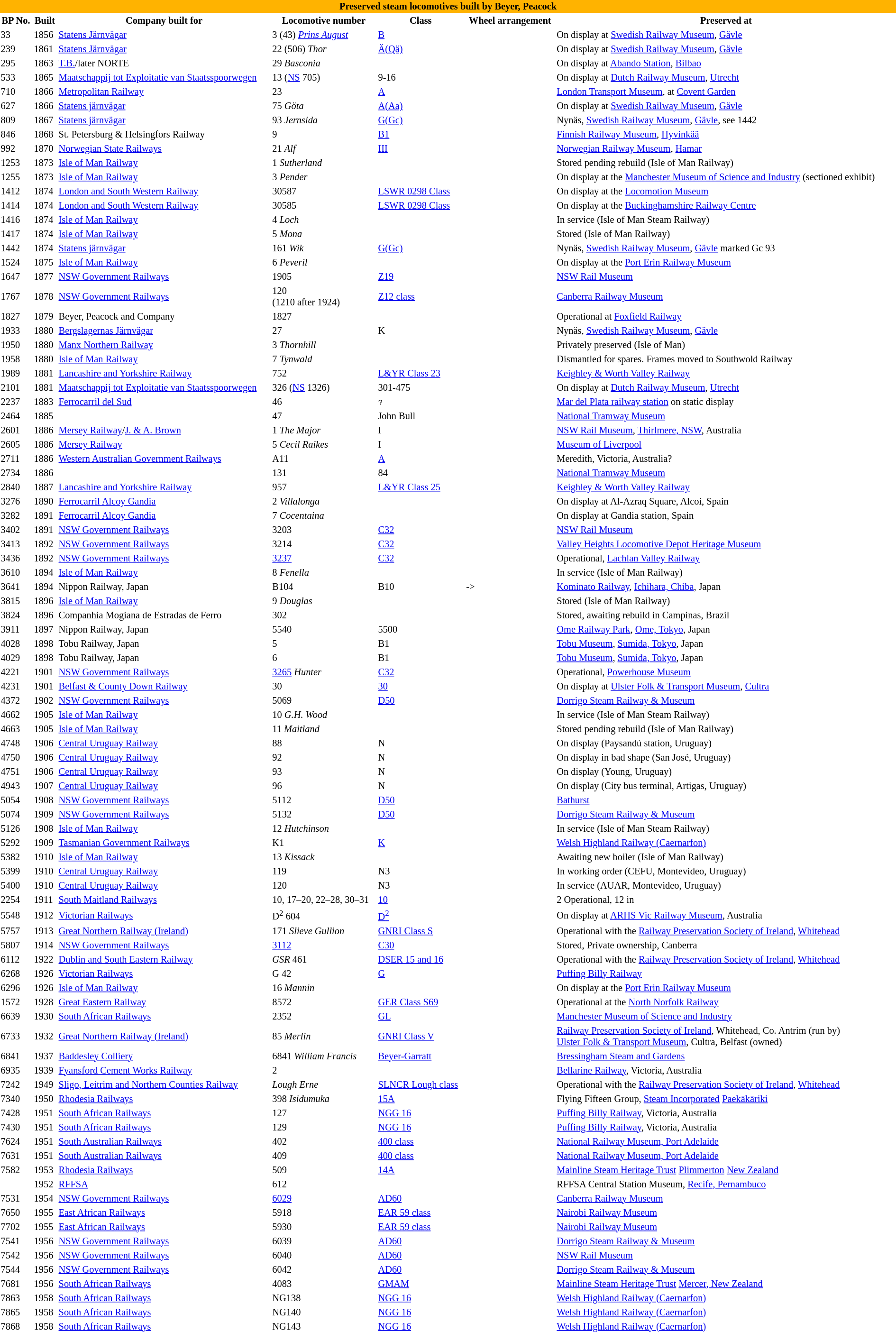<table class="toccolours floatright mw-collapsible mw-collapsed" style="width: 100%; font-size:85%;">
<tr>
<th bgcolor="#ffb300" colspan="9">Preserved steam locomotives built by Beyer, Peacock</th>
</tr>
<tr>
<th>BP No.</th>
<th>Built</th>
<th>Company built for</th>
<th>Locomotive number</th>
<th>Class</th>
<th>Wheel arrangement</th>
<th>Preserved at</th>
</tr>
<tr>
<td>33</td>
<td>1856</td>
<td><a href='#'>Statens Järnvägar</a></td>
<td>3 (43) <em><a href='#'>Prins August</a></em></td>
<td><a href='#'>B</a></td>
<td></td>
<td>On display at <a href='#'>Swedish Railway Museum</a>, <a href='#'>Gävle</a></td>
</tr>
<tr -style="background:#E5E5FF">
<td>239</td>
<td>1861</td>
<td><a href='#'>Statens Järnvägar</a></td>
<td>22 (506) <em>Thor</em></td>
<td><a href='#'>Ä(Qä)</a></td>
<td></td>
<td>On display at <a href='#'>Swedish Railway Museum</a>, <a href='#'>Gävle</a></td>
</tr>
<tr>
<td>295</td>
<td>1863</td>
<td><a href='#'>T.B.</a>/later NORTE</td>
<td>29 <em>Basconia</em></td>
<td></td>
<td></td>
<td>On display at <a href='#'>Abando Station</a>, <a href='#'>Bilbao</a></td>
</tr>
<tr -style="background:#E5E5FF">
<td>533</td>
<td>1865</td>
<td><a href='#'>Maatschappij tot Exploitatie van Staatsspoorwegen</a></td>
<td>13 (<a href='#'>NS</a> 705)</td>
<td>9-16</td>
<td></td>
<td>On display at <a href='#'>Dutch Railway Museum</a>, <a href='#'>Utrecht</a></td>
</tr>
<tr>
<td>710</td>
<td>1866</td>
<td><a href='#'>Metropolitan Railway</a></td>
<td>23</td>
<td><a href='#'>A</a></td>
<td></td>
<td><a href='#'>London Transport Museum</a>, at <a href='#'>Covent Garden</a></td>
</tr>
<tr -style="background:#E5E5FF">
<td>627</td>
<td>1866</td>
<td><a href='#'>Statens järnvägar</a></td>
<td>75 <em>Göta</em></td>
<td><a href='#'>A(Aa)</a></td>
<td></td>
<td>On display at <a href='#'>Swedish Railway Museum</a>, <a href='#'>Gävle</a></td>
</tr>
<tr>
<td>809</td>
<td>1867</td>
<td><a href='#'>Statens järnvägar</a></td>
<td>93 <em>Jernsida</em></td>
<td><a href='#'>G(Gc)</a></td>
<td></td>
<td>Nynäs, <a href='#'>Swedish Railway Museum</a>, <a href='#'>Gävle</a>, see 1442</td>
</tr>
<tr -style="background:#E5E5FF">
<td>846</td>
<td>1868</td>
<td>St. Petersburg & Helsingfors Railway</td>
<td>9</td>
<td><a href='#'>B1</a></td>
<td></td>
<td><a href='#'>Finnish Railway Museum</a>, <a href='#'>Hyvinkää</a></td>
</tr>
<tr>
<td>992</td>
<td>1870</td>
<td><a href='#'>Norwegian State Railways</a></td>
<td>21 <em>Alf</em></td>
<td><a href='#'>III</a></td>
<td></td>
<td><a href='#'>Norwegian Railway Museum</a>, <a href='#'>Hamar</a></td>
</tr>
<tr -style="background:#E5E5FF">
<td>1253</td>
<td>1873</td>
<td><a href='#'>Isle of Man Railway</a></td>
<td>1 <em>Sutherland</em></td>
<td></td>
<td></td>
<td>Stored pending rebuild (Isle of Man Railway)</td>
</tr>
<tr>
<td>1255</td>
<td>1873</td>
<td><a href='#'>Isle of Man Railway</a></td>
<td>3 <em>Pender</em></td>
<td></td>
<td></td>
<td>On display at the <a href='#'>Manchester Museum of Science and Industry</a> (sectioned exhibit)</td>
</tr>
<tr -style="background:#E5E5FF">
<td>1412</td>
<td>1874</td>
<td><a href='#'>London and South Western Railway</a></td>
<td>30587</td>
<td><a href='#'>LSWR 0298 Class</a></td>
<td></td>
<td>On display at the <a href='#'>Locomotion Museum</a></td>
</tr>
<tr>
<td>1414</td>
<td>1874</td>
<td><a href='#'>London and South Western Railway</a></td>
<td>30585</td>
<td><a href='#'>LSWR 0298 Class</a></td>
<td></td>
<td>On display at the <a href='#'>Buckinghamshire Railway Centre</a></td>
</tr>
<tr -style="background:#E5E5FF">
<td>1416</td>
<td>1874</td>
<td><a href='#'>Isle of Man Railway</a></td>
<td>4 <em>Loch</em></td>
<td></td>
<td></td>
<td>In service (Isle of Man Steam Railway)</td>
</tr>
<tr>
<td>1417</td>
<td>1874</td>
<td><a href='#'>Isle of Man Railway</a></td>
<td>5 <em>Mona</em></td>
<td></td>
<td></td>
<td>Stored (Isle of Man Railway)</td>
</tr>
<tr -style="background:#E5E5FF">
<td>1442</td>
<td>1874</td>
<td><a href='#'>Statens järnvägar</a></td>
<td>161 <em>Wik</em></td>
<td><a href='#'>G(Gc)</a></td>
<td></td>
<td>Nynäs, <a href='#'>Swedish Railway Museum</a>, <a href='#'>Gävle</a> marked Gc 93</td>
</tr>
<tr>
<td>1524</td>
<td>1875</td>
<td><a href='#'>Isle of Man Railway</a></td>
<td>6 <em>Peveril</em></td>
<td></td>
<td></td>
<td>On display at the <a href='#'>Port Erin Railway Museum</a></td>
</tr>
<tr -style="background:#E5E5FF">
<td>1647</td>
<td>1877</td>
<td><a href='#'>NSW Government Railways</a></td>
<td>1905</td>
<td><a href='#'>Z19</a></td>
<td></td>
<td><a href='#'>NSW Rail Museum</a></td>
</tr>
<tr>
<td>1767</td>
<td>1878</td>
<td><a href='#'>NSW Government Railways</a></td>
<td>120<br>(1210 after 1924)</td>
<td><a href='#'>Z12 class</a></td>
<td></td>
<td><a href='#'>Canberra Railway Museum</a></td>
</tr>
<tr -style="background:#E5E5FF">
<td>1827</td>
<td>1879</td>
<td>Beyer, Peacock and Company</td>
<td>1827</td>
<td></td>
<td></td>
<td>Operational at <a href='#'>Foxfield Railway</a></td>
</tr>
<tr>
<td>1933</td>
<td>1880</td>
<td><a href='#'>Bergslagernas Järnvägar</a></td>
<td>27</td>
<td>K</td>
<td></td>
<td>Nynäs, <a href='#'>Swedish Railway Museum</a>, <a href='#'>Gävle</a></td>
</tr>
<tr -style="background:#E5E5FF">
<td>1950</td>
<td>1880</td>
<td><a href='#'>Manx Northern Railway</a></td>
<td>3 <em>Thornhill</em></td>
<td></td>
<td></td>
<td>Privately preserved (Isle of Man)</td>
</tr>
<tr>
<td>1958</td>
<td>1880</td>
<td><a href='#'>Isle of Man Railway</a></td>
<td>7 <em>Tynwald</em></td>
<td></td>
<td></td>
<td>Dismantled for spares. Frames moved to Southwold Railway</td>
</tr>
<tr -style="background:#E5E5FF">
<td>1989</td>
<td>1881</td>
<td><a href='#'>Lancashire and Yorkshire Railway</a></td>
<td>752</td>
<td><a href='#'>L&YR Class 23</a></td>
<td></td>
<td><a href='#'>Keighley & Worth Valley Railway</a></td>
</tr>
<tr>
<td>2101</td>
<td>1881</td>
<td><a href='#'>Maatschappij tot Exploitatie van Staatsspoorwegen</a></td>
<td>326 (<a href='#'>NS</a> 1326)</td>
<td>301-475</td>
<td></td>
<td>On display at <a href='#'>Dutch Railway Museum</a>, <a href='#'>Utrecht</a></td>
</tr>
<tr -style="background:#E5E5FF">
<td>2237</td>
<td>1883</td>
<td><a href='#'>Ferrocarril del Sud</a></td>
<td>46</td>
<td><kbd><span>?</span></kbd></td>
<td></td>
<td><a href='#'>Mar del Plata railway station</a> on static display</td>
</tr>
<tr>
<td>2464</td>
<td>1885</td>
<td></td>
<td>47</td>
<td>John Bull</td>
<td></td>
<td><a href='#'>National Tramway Museum</a></td>
</tr>
<tr -style="background:#E5E5FF">
<td>2601</td>
<td>1886</td>
<td><a href='#'>Mersey Railway</a>/<a href='#'>J. & A. Brown</a></td>
<td>1 <em>The Major</em></td>
<td>I</td>
<td></td>
<td><a href='#'>NSW Rail Museum</a>, <a href='#'>Thirlmere, NSW</a>, Australia</td>
</tr>
<tr>
<td>2605</td>
<td>1886</td>
<td><a href='#'>Mersey Railway</a></td>
<td>5 <em>Cecil Raikes</em></td>
<td>I</td>
<td></td>
<td><a href='#'>Museum of Liverpool</a></td>
</tr>
<tr -style="background:#E5E5FF">
<td>2711</td>
<td>1886</td>
<td><a href='#'>Western Australian Government Railways</a></td>
<td>A11</td>
<td><a href='#'>A</a></td>
<td></td>
<td>Meredith, Victoria, Australia?</td>
</tr>
<tr>
<td>2734</td>
<td>1886</td>
<td></td>
<td>131</td>
<td>84</td>
<td></td>
<td><a href='#'>National Tramway Museum</a></td>
</tr>
<tr -style="background:#E5E5FF">
<td>2840</td>
<td>1887</td>
<td><a href='#'>Lancashire and Yorkshire Railway</a></td>
<td>957</td>
<td><a href='#'>L&YR Class 25</a></td>
<td></td>
<td><a href='#'>Keighley & Worth Valley Railway</a></td>
</tr>
<tr>
<td>3276</td>
<td>1890</td>
<td><a href='#'>Ferrocarril Alcoy Gandia</a></td>
<td>2 <em>Villalonga</em></td>
<td></td>
<td></td>
<td>On display at Al-Azraq Square, Alcoi, Spain</td>
</tr>
<tr -style="background:#E5E5FF">
<td>3282</td>
<td>1891</td>
<td><a href='#'>Ferrocarril Alcoy Gandia</a></td>
<td>7 <em>Cocentaina</em></td>
<td></td>
<td></td>
<td>On display at Gandia station, Spain</td>
</tr>
<tr>
<td>3402</td>
<td>1891</td>
<td><a href='#'>NSW Government Railways</a></td>
<td>3203</td>
<td><a href='#'>C32</a></td>
<td></td>
<td><a href='#'>NSW Rail Museum</a></td>
</tr>
<tr -style="background:#E5E5FF">
<td>3413</td>
<td>1892</td>
<td><a href='#'>NSW Government Railways</a></td>
<td>3214</td>
<td><a href='#'>C32</a></td>
<td></td>
<td><a href='#'>Valley Heights Locomotive Depot Heritage Museum</a></td>
</tr>
<tr>
<td>3436</td>
<td>1892</td>
<td><a href='#'>NSW Government Railways</a></td>
<td><a href='#'>3237</a></td>
<td><a href='#'>C32</a></td>
<td></td>
<td>Operational, <a href='#'>Lachlan Valley Railway</a></td>
</tr>
<tr -style="background:#E5E5FF">
<td>3610</td>
<td>1894</td>
<td><a href='#'>Isle of Man Railway</a></td>
<td>8 <em>Fenella</em></td>
<td></td>
<td></td>
<td>In service (Isle of Man Railway)</td>
</tr>
<tr>
<td>3641</td>
<td>1894</td>
<td>Nippon Railway, Japan</td>
<td>B104</td>
<td>B10</td>
<td> -> </td>
<td><a href='#'>Kominato Railway</a>, <a href='#'>Ichihara, Chiba</a>, Japan</td>
</tr>
<tr -style="background:#E5E5FF">
<td>3815</td>
<td>1896</td>
<td><a href='#'>Isle of Man Railway</a></td>
<td>9 <em>Douglas</em></td>
<td></td>
<td></td>
<td>Stored (Isle of Man Railway)</td>
</tr>
<tr>
<td>3824</td>
<td>1896</td>
<td>Companhia Mogiana de Estradas de Ferro</td>
<td>302</td>
<td></td>
<td></td>
<td>Stored, awaiting rebuild in Campinas, Brazil</td>
</tr>
<tr -style="background:#E5E5FF">
<td>3911</td>
<td>1897</td>
<td>Nippon Railway, Japan</td>
<td>5540</td>
<td>5500</td>
<td></td>
<td><a href='#'>Ome Railway Park</a>, <a href='#'>Ome, Tokyo</a>, Japan</td>
</tr>
<tr>
<td>4028</td>
<td>1898</td>
<td>Tobu Railway, Japan</td>
<td>5</td>
<td>B1</td>
<td></td>
<td><a href='#'>Tobu Museum</a>, <a href='#'>Sumida, Tokyo</a>, Japan</td>
</tr>
<tr -style="background:#E5E5FF">
<td>4029</td>
<td>1898</td>
<td>Tobu Railway, Japan</td>
<td>6</td>
<td>B1</td>
<td></td>
<td><a href='#'>Tobu Museum</a>, <a href='#'>Sumida, Tokyo</a>, Japan</td>
</tr>
<tr>
<td>4221</td>
<td>1901</td>
<td><a href='#'>NSW Government Railways</a></td>
<td><a href='#'>3265</a> <em>Hunter</em></td>
<td><a href='#'>C32</a></td>
<td></td>
<td>Operational, <a href='#'>Powerhouse Museum</a></td>
</tr>
<tr -style="background:#E5E5FF">
<td>4231</td>
<td>1901</td>
<td><a href='#'>Belfast & County Down Railway</a></td>
<td>30</td>
<td><a href='#'>30</a></td>
<td></td>
<td>On display at <a href='#'>Ulster Folk & Transport Museum</a>, <a href='#'>Cultra</a></td>
</tr>
<tr>
<td>4372</td>
<td>1902</td>
<td><a href='#'>NSW Government Railways</a></td>
<td>5069</td>
<td><a href='#'>D50</a></td>
<td></td>
<td><a href='#'>Dorrigo Steam Railway & Museum</a></td>
</tr>
<tr -style="background:#E5E5FF">
<td>4662</td>
<td>1905</td>
<td><a href='#'>Isle of Man Railway</a></td>
<td>10 <em>G.H. Wood</em></td>
<td></td>
<td></td>
<td>In service (Isle of Man Steam Railway)</td>
</tr>
<tr>
<td>4663</td>
<td>1905</td>
<td><a href='#'>Isle of Man Railway</a></td>
<td>11 <em>Maitland</em></td>
<td></td>
<td></td>
<td>Stored pending rebuild (Isle of Man Railway)</td>
</tr>
<tr -style="background:#E5E5FF">
<td>4748</td>
<td>1906</td>
<td><a href='#'>Central Uruguay Railway</a></td>
<td>88</td>
<td>N</td>
<td></td>
<td>On display (Paysandú station, Uruguay)</td>
</tr>
<tr>
<td>4750</td>
<td>1906</td>
<td><a href='#'>Central Uruguay Railway</a></td>
<td>92</td>
<td>N</td>
<td></td>
<td>On display in bad shape (San José, Uruguay)</td>
</tr>
<tr -style="background:#E5E5FF">
<td>4751</td>
<td>1906</td>
<td><a href='#'>Central Uruguay Railway</a></td>
<td>93</td>
<td>N</td>
<td></td>
<td>On display (Young, Uruguay)</td>
</tr>
<tr>
<td>4943</td>
<td>1907</td>
<td><a href='#'>Central Uruguay Railway</a></td>
<td>96</td>
<td>N</td>
<td></td>
<td>On display (City bus terminal, Artigas, Uruguay)</td>
</tr>
<tr -style="background:#E5E5FF">
<td>5054</td>
<td>1908</td>
<td><a href='#'>NSW Government Railways</a></td>
<td>5112</td>
<td><a href='#'>D50</a></td>
<td></td>
<td><a href='#'>Bathurst</a></td>
</tr>
<tr>
<td>5074</td>
<td>1909</td>
<td><a href='#'>NSW Government Railways</a></td>
<td>5132</td>
<td><a href='#'>D50</a></td>
<td></td>
<td><a href='#'>Dorrigo Steam Railway & Museum</a></td>
</tr>
<tr -style="background:#E5E5FF">
<td>5126</td>
<td>1908</td>
<td><a href='#'>Isle of Man Railway</a></td>
<td>12 <em>Hutchinson</em></td>
<td></td>
<td></td>
<td>In service (Isle of Man Steam Railway)</td>
</tr>
<tr>
<td>5292</td>
<td>1909</td>
<td><a href='#'>Tasmanian Government Railways</a></td>
<td>K1</td>
<td><a href='#'>K</a></td>
<td></td>
<td><a href='#'>Welsh Highland Railway (Caernarfon)</a></td>
</tr>
<tr -style="background:#E5E5FF">
<td>5382</td>
<td>1910</td>
<td><a href='#'>Isle of Man Railway</a></td>
<td>13 <em>Kissack</em></td>
<td></td>
<td></td>
<td>Awaiting new boiler (Isle of Man Railway)</td>
</tr>
<tr>
<td>5399</td>
<td>1910</td>
<td><a href='#'>Central Uruguay Railway</a></td>
<td>119</td>
<td>N3</td>
<td></td>
<td>In working order (CEFU, Montevideo, Uruguay)</td>
</tr>
<tr -style="background:#E5E5FF">
<td>5400</td>
<td>1910</td>
<td><a href='#'>Central Uruguay Railway</a></td>
<td>120</td>
<td>N3</td>
<td></td>
<td>In service (AUAR, Montevideo, Uruguay)</td>
</tr>
<tr>
<td>2254</td>
<td>1911</td>
<td><a href='#'>South Maitland Railways</a></td>
<td>10, 17–20, 22–28, 30–31</td>
<td><a href='#'>10</a></td>
<td></td>
<td>2 Operational, 12 in</td>
</tr>
<tr -style="background:#E5E5FF">
<td>5548</td>
<td>1912</td>
<td><a href='#'>Victorian Railways</a></td>
<td>D<sup>2</sup> 604</td>
<td><a href='#'>D<sup>2</sup></a></td>
<td></td>
<td>On display at <a href='#'>ARHS Vic Railway Museum</a>, Australia</td>
</tr>
<tr>
<td>5757</td>
<td>1913</td>
<td><a href='#'>Great Northern Railway (Ireland)</a></td>
<td>171 <em>Slieve Gullion</em></td>
<td><a href='#'>GNRI Class S</a></td>
<td></td>
<td>Operational with the <a href='#'>Railway Preservation Society of Ireland</a>, <a href='#'>Whitehead</a></td>
</tr>
<tr -style="background:#E5E5FF">
<td>5807</td>
<td>1914</td>
<td><a href='#'>NSW Government Railways</a></td>
<td><a href='#'>3112</a></td>
<td><a href='#'>C30</a></td>
<td></td>
<td>Stored, Private ownership, Canberra</td>
</tr>
<tr>
<td>6112</td>
<td>1922</td>
<td><a href='#'>Dublin and South Eastern Railway</a></td>
<td><em>GSR</em> 461</td>
<td><a href='#'>DSER 15 and 16</a></td>
<td></td>
<td>Operational with the <a href='#'>Railway Preservation Society of Ireland</a>, <a href='#'>Whitehead</a></td>
</tr>
<tr -style="background:#E5E5FF">
<td>6268</td>
<td>1926</td>
<td><a href='#'>Victorian Railways</a></td>
<td>G 42</td>
<td><a href='#'>G</a></td>
<td></td>
<td><a href='#'>Puffing Billy Railway</a></td>
</tr>
<tr>
<td>6296</td>
<td>1926</td>
<td><a href='#'>Isle of Man Railway</a></td>
<td>16 <em>Mannin</em></td>
<td></td>
<td></td>
<td>On display at the <a href='#'>Port Erin Railway Museum</a></td>
</tr>
<tr -style="background:#E5E5FF">
<td>1572</td>
<td>1928</td>
<td><a href='#'>Great Eastern Railway</a></td>
<td>8572</td>
<td><a href='#'>GER Class S69</a></td>
<td></td>
<td>Operational at the <a href='#'>North Norfolk Railway</a></td>
</tr>
<tr>
<td>6639</td>
<td>1930</td>
<td><a href='#'>South African Railways</a></td>
<td>2352</td>
<td><a href='#'>GL</a></td>
<td></td>
<td><a href='#'>Manchester Museum of Science and Industry</a></td>
</tr>
<tr -style="background:#E5E5FF">
<td>6733</td>
<td>1932</td>
<td><a href='#'>Great Northern Railway (Ireland)</a></td>
<td>85 <em>Merlin</em></td>
<td><a href='#'>GNRI Class V</a></td>
<td></td>
<td><a href='#'>Railway Preservation Society of Ireland</a>, Whitehead, Co. Antrim (run by)<br><a href='#'>Ulster Folk & Transport Museum</a>, Cultra, Belfast (owned)</td>
</tr>
<tr>
<td>6841</td>
<td>1937</td>
<td><a href='#'>Baddesley Colliery</a></td>
<td>6841 <em>William Francis</em></td>
<td><a href='#'>Beyer-Garratt</a></td>
<td></td>
<td><a href='#'>Bressingham Steam and Gardens</a></td>
</tr>
<tr -style="background:#E5E5FF">
<td>6935</td>
<td>1939</td>
<td><a href='#'>Fyansford Cement Works Railway</a></td>
<td>2</td>
<td></td>
<td></td>
<td><a href='#'>Bellarine Railway</a>, Victoria, Australia</td>
</tr>
<tr>
<td>7242</td>
<td>1949</td>
<td><a href='#'>Sligo, Leitrim and Northern Counties Railway</a></td>
<td><em>Lough Erne</em></td>
<td><a href='#'>SLNCR Lough class</a></td>
<td></td>
<td>Operational with the <a href='#'>Railway Preservation Society of Ireland</a>, <a href='#'>Whitehead</a></td>
</tr>
<tr -style="background:#E5E5FF">
<td>7340</td>
<td>1950</td>
<td><a href='#'>Rhodesia Railways</a></td>
<td>398 <em>Isidumuka</em></td>
<td><a href='#'>15A</a></td>
<td></td>
<td>Flying Fifteen Group, <a href='#'>Steam Incorporated</a> <a href='#'>Paekākāriki</a></td>
</tr>
<tr>
<td>7428</td>
<td>1951</td>
<td><a href='#'>South African Railways</a></td>
<td>127</td>
<td><a href='#'>NGG 16</a></td>
<td></td>
<td><a href='#'>Puffing Billy Railway</a>, Victoria, Australia</td>
</tr>
<tr -style="background:#E5E5FF">
<td>7430</td>
<td>1951</td>
<td><a href='#'>South African Railways</a></td>
<td>129</td>
<td><a href='#'>NGG 16</a></td>
<td></td>
<td><a href='#'>Puffing Billy Railway</a>, Victoria, Australia</td>
</tr>
<tr>
<td>7624</td>
<td>1951</td>
<td><a href='#'>South Australian Railways</a></td>
<td>402</td>
<td><a href='#'>400 class</a></td>
<td></td>
<td><a href='#'>National Railway Museum, Port Adelaide</a></td>
</tr>
<tr -style="background:#E5E5FF">
<td>7631</td>
<td>1951</td>
<td><a href='#'>South Australian Railways</a></td>
<td>409</td>
<td><a href='#'>400 class</a></td>
<td></td>
<td><a href='#'>National Railway Museum, Port Adelaide</a></td>
</tr>
<tr>
<td>7582</td>
<td>1953</td>
<td><a href='#'>Rhodesia Railways</a></td>
<td>509</td>
<td><a href='#'>14A</a></td>
<td></td>
<td><a href='#'>Mainline Steam Heritage Trust</a> <a href='#'>Plimmerton</a> <a href='#'>New Zealand</a></td>
</tr>
<tr -style="background:#E5E5FF">
<td></td>
<td>1952</td>
<td><a href='#'>RFFSA</a></td>
<td>612</td>
<td></td>
<td></td>
<td>RFFSA Central Station Museum, <a href='#'>Recife, Pernambuco</a></td>
</tr>
<tr>
<td>7531</td>
<td>1954</td>
<td><a href='#'>NSW Government Railways</a></td>
<td><a href='#'>6029</a></td>
<td><a href='#'>AD60</a></td>
<td></td>
<td><a href='#'>Canberra Railway Museum</a></td>
</tr>
<tr -style="background:#E5E5FF">
<td>7650</td>
<td>1955</td>
<td><a href='#'>East African Railways</a></td>
<td>5918</td>
<td><a href='#'>EAR 59 class</a></td>
<td></td>
<td><a href='#'>Nairobi Railway Museum</a></td>
</tr>
<tr>
<td>7702</td>
<td>1955</td>
<td><a href='#'>East African Railways</a></td>
<td>5930</td>
<td><a href='#'>EAR 59 class</a></td>
<td></td>
<td><a href='#'>Nairobi Railway Museum</a></td>
</tr>
<tr -style="background:#E5E5FF">
<td>7541</td>
<td>1956</td>
<td><a href='#'>NSW Government Railways</a></td>
<td>6039</td>
<td><a href='#'>AD60</a></td>
<td></td>
<td><a href='#'>Dorrigo Steam Railway & Museum</a></td>
</tr>
<tr>
<td>7542</td>
<td>1956</td>
<td><a href='#'>NSW Government Railways</a></td>
<td>6040</td>
<td><a href='#'>AD60</a></td>
<td></td>
<td><a href='#'>NSW Rail Museum</a></td>
</tr>
<tr -style="background:#E5E5FF">
<td>7544</td>
<td>1956</td>
<td><a href='#'>NSW Government Railways</a></td>
<td>6042</td>
<td><a href='#'>AD60</a></td>
<td></td>
<td><a href='#'>Dorrigo Steam Railway & Museum</a></td>
</tr>
<tr>
<td>7681</td>
<td>1956</td>
<td><a href='#'>South African Railways</a></td>
<td>4083</td>
<td><a href='#'>GMAM</a></td>
<td></td>
<td><a href='#'>Mainline Steam Heritage Trust</a> <a href='#'>Mercer, New Zealand</a></td>
</tr>
<tr -style="background:#E5E5FF">
<td>7863</td>
<td>1958</td>
<td><a href='#'>South African Railways</a></td>
<td>NG138</td>
<td><a href='#'>NGG 16</a></td>
<td></td>
<td><a href='#'>Welsh Highland Railway (Caernarfon)</a></td>
</tr>
<tr>
<td>7865</td>
<td>1958</td>
<td><a href='#'>South African Railways</a></td>
<td>NG140</td>
<td><a href='#'>NGG 16</a></td>
<td></td>
<td><a href='#'>Welsh Highland Railway (Caernarfon)</a></td>
</tr>
<tr -style="background:#E5E5FF">
<td>7868</td>
<td>1958</td>
<td><a href='#'>South African Railways</a></td>
<td>NG143</td>
<td><a href='#'>NGG 16</a></td>
<td></td>
<td><a href='#'>Welsh Highland Railway (Caernarfon)</a></td>
</tr>
</table>
